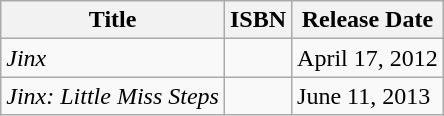<table class="wikitable">
<tr>
<th>Title</th>
<th>ISBN</th>
<th>Release Date</th>
</tr>
<tr>
<td><em>Jinx</em></td>
<td></td>
<td>April 17, 2012</td>
</tr>
<tr>
<td><em>Jinx: Little Miss Steps</em></td>
<td></td>
<td>June 11, 2013</td>
</tr>
</table>
